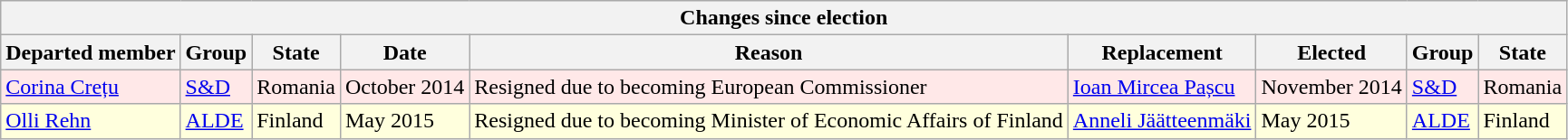<table class="wikitable">
<tr>
<th colspan=9>Changes since election</th>
</tr>
<tr>
<th>Departed member</th>
<th>Group</th>
<th>State</th>
<th>Date</th>
<th>Reason</th>
<th>Replacement</th>
<th>Elected</th>
<th>Group</th>
<th>State</th>
</tr>
<tr style="background: #FFE8E8">
<td><a href='#'>Corina Crețu</a></td>
<td><a href='#'>S&D</a></td>
<td> Romania</td>
<td>October 2014</td>
<td>Resigned due to becoming European Commissioner</td>
<td><a href='#'>Ioan Mircea Pașcu</a></td>
<td>November 2014</td>
<td><a href='#'>S&D</a></td>
<td> Romania</td>
</tr>
<tr style="background: #FFFFDD">
<td><a href='#'>Olli Rehn</a></td>
<td><a href='#'>ALDE</a></td>
<td> Finland</td>
<td>May 2015</td>
<td>Resigned due to becoming Minister of Economic Affairs of Finland</td>
<td><a href='#'>Anneli Jäätteenmäki</a></td>
<td>May 2015</td>
<td><a href='#'>ALDE</a></td>
<td> Finland</td>
</tr>
</table>
